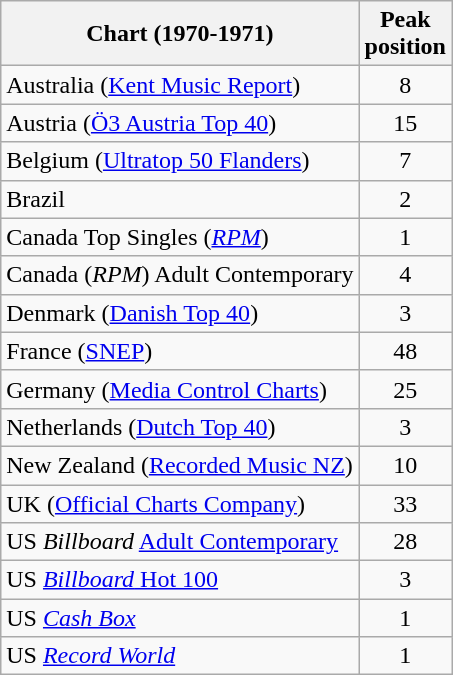<table class="wikitable sortable plainrowheaders">
<tr>
<th>Chart (1970-1971)</th>
<th>Peak<br>position</th>
</tr>
<tr>
<td>Australia (<a href='#'>Kent Music Report</a>)</td>
<td align="center">8</td>
</tr>
<tr>
<td>Austria (<a href='#'>Ö3 Austria Top 40</a>)</td>
<td align="center">15</td>
</tr>
<tr>
<td>Belgium (<a href='#'>Ultratop 50 Flanders</a>)</td>
<td align="center">7</td>
</tr>
<tr>
<td>Brazil</td>
<td align="center">2</td>
</tr>
<tr>
<td>Canada Top Singles (<em><a href='#'>RPM</a></em>)</td>
<td align="center">1</td>
</tr>
<tr>
<td>Canada (<em>RPM</em>) Adult Contemporary</td>
<td style="text-align:center;">4</td>
</tr>
<tr>
<td>Denmark (<a href='#'>Danish Top 40</a>)</td>
<td align="center">3</td>
</tr>
<tr>
<td>France (<a href='#'>SNEP</a>)</td>
<td align="center">48</td>
</tr>
<tr>
<td>Germany (<a href='#'>Media Control Charts</a>)</td>
<td align="center">25</td>
</tr>
<tr>
<td>Netherlands (<a href='#'>Dutch Top 40</a>)</td>
<td align="center">3</td>
</tr>
<tr>
<td>New Zealand (<a href='#'>Recorded Music NZ</a>)</td>
<td align="center">10</td>
</tr>
<tr>
<td>UK (<a href='#'>Official Charts Company</a>)</td>
<td align="center">33</td>
</tr>
<tr>
<td>US <em>Billboard</em> <a href='#'>Adult Contemporary</a></td>
<td align="center">28</td>
</tr>
<tr>
<td>US <a href='#'><em>Billboard</em> Hot 100</a></td>
<td align="center">3</td>
</tr>
<tr>
<td>US <em><a href='#'>Cash Box</a></em></td>
<td align="center">1</td>
</tr>
<tr>
<td>US <em><a href='#'>Record World</a></em></td>
<td align="center">1</td>
</tr>
</table>
